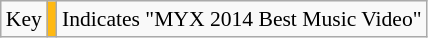<table class="wikitable" style="font-size:90%;">
<tr>
<td>Key</td>
<td style="background-color:#FFB912"></td>
<td>Indicates "MYX 2014 Best Music Video"</td>
</tr>
</table>
